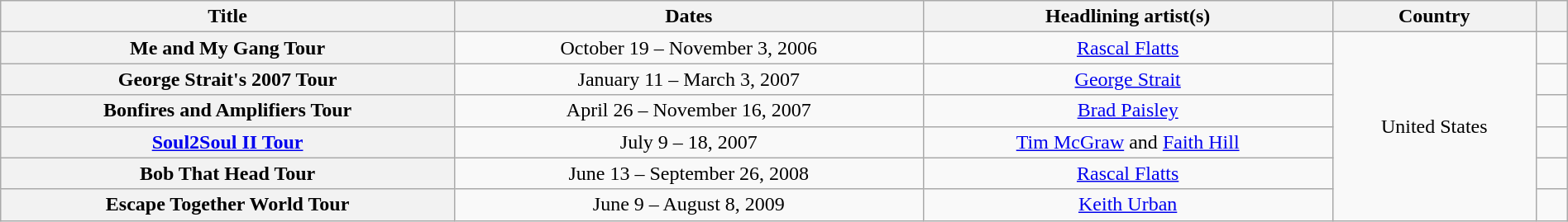<table class="wikitable sortable plainrowheaders" style="text-align:center;" width=100%>
<tr>
<th scope="col">Title</th>
<th scope="col">Dates</th>
<th scope="col">Headlining artist(s)</th>
<th scope="col">Country</th>
<th scope="col" width="2%" class="unsortable"></th>
</tr>
<tr>
<th scope="row">Me and My Gang Tour</th>
<td> October 19 – November 3, 2006</td>
<td><a href='#'>Rascal Flatts</a></td>
<td rowspan="6">United States</td>
<td></td>
</tr>
<tr>
<th scope="row">George Strait's 2007 Tour</th>
<td> January 11 – March 3, 2007</td>
<td><a href='#'>George Strait</a></td>
<td></td>
</tr>
<tr>
<th scope="row">Bonfires and Amplifiers Tour</th>
<td> April 26 – November 16, 2007</td>
<td><a href='#'>Brad Paisley</a></td>
<td></td>
</tr>
<tr>
<th scope="row"><a href='#'>Soul2Soul II Tour</a></th>
<td> July 9 – 18, 2007</td>
<td><a href='#'>Tim McGraw</a> and <a href='#'>Faith Hill</a></td>
<td></td>
</tr>
<tr>
<th scope="row">Bob That Head Tour</th>
<td> June 13 – September 26, 2008</td>
<td><a href='#'>Rascal Flatts</a></td>
<td></td>
</tr>
<tr>
<th scope="row">Escape Together World Tour</th>
<td> June 9 – August 8, 2009</td>
<td><a href='#'>Keith Urban</a></td>
<td></td>
</tr>
</table>
